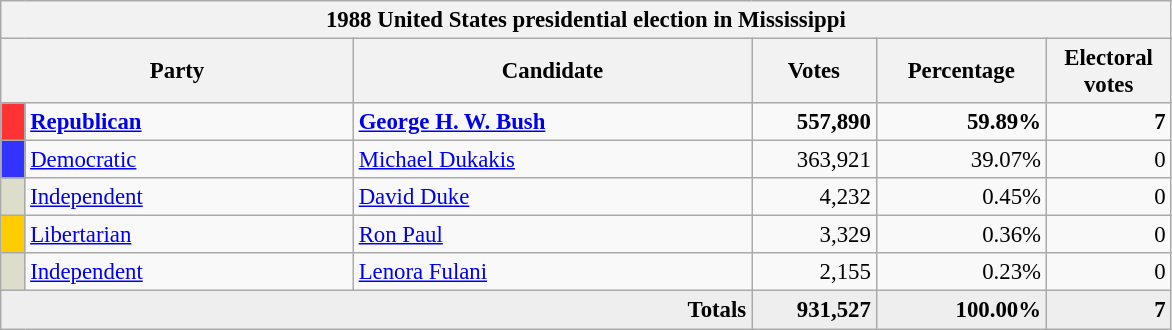<table class="wikitable" style="font-size: 95%;">
<tr>
<th colspan="6">1988 United States presidential election in Mississippi</th>
</tr>
<tr>
<th colspan="2" style="width: 15em">Party</th>
<th style="width: 17em">Candidate</th>
<th style="width: 5em">Votes</th>
<th style="width: 7em">Percentage</th>
<th style="width: 5em">Electoral votes</th>
</tr>
<tr>
<th style="background:#f33; width:3px;"></th>
<td style="width: 130px"><strong><a href='#'>Republican</a></strong></td>
<td><strong><a href='#'>George H. W. Bush</a></strong></td>
<td style="text-align:right;"><strong>557,890</strong></td>
<td style="text-align:right;"><strong>59.89%</strong></td>
<td style="text-align:right;"><strong>7</strong></td>
</tr>
<tr>
<th style="background:#33f; width:3px;"></th>
<td style="width: 130px"><a href='#'>Democratic</a></td>
<td><a href='#'>Michael Dukakis</a></td>
<td style="text-align:right;">363,921</td>
<td style="text-align:right;">39.07%</td>
<td style="text-align:right;">0</td>
</tr>
<tr>
<th style="background:#DDDDCC; width:3px;"></th>
<td style="width: 130px"><a href='#'>Independent</a></td>
<td><a href='#'>David Duke</a></td>
<td style="text-align:right;">4,232</td>
<td style="text-align:right;">0.45%</td>
<td style="text-align:right;">0</td>
</tr>
<tr>
<th style="background:#FFCC00; width:3px;"></th>
<td style="width: 130px"><a href='#'>Libertarian</a></td>
<td><a href='#'>Ron Paul</a></td>
<td style="text-align:right;">3,329</td>
<td style="text-align:right;">0.36%</td>
<td style="text-align:right;">0</td>
</tr>
<tr>
<th style="background:#DDDDCC; width:3px;"></th>
<td style="width: 130px"><a href='#'>Independent</a></td>
<td><a href='#'>Lenora Fulani</a></td>
<td style="text-align:right;">2,155</td>
<td style="text-align:right;">0.23%</td>
<td style="text-align:right;">0</td>
</tr>
<tr style="background:#eee; text-align:right;">
<td colspan="3"><strong>Totals</strong></td>
<td><strong>931,527</strong></td>
<td><strong>100.00%</strong></td>
<td><strong>7</strong></td>
</tr>
</table>
